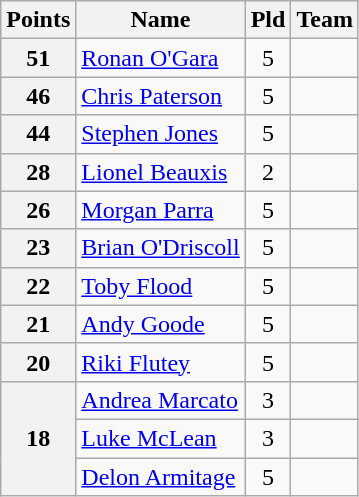<table class="wikitable">
<tr>
<th>Points</th>
<th>Name</th>
<th>Pld</th>
<th>Team</th>
</tr>
<tr>
<th align="center">51</th>
<td><a href='#'>Ronan O'Gara</a></td>
<td align="center">5</td>
<td></td>
</tr>
<tr>
<th align="center">46</th>
<td><a href='#'>Chris Paterson</a></td>
<td align="center">5</td>
<td></td>
</tr>
<tr>
<th align="center">44</th>
<td><a href='#'>Stephen Jones</a></td>
<td align="center">5</td>
<td></td>
</tr>
<tr>
<th align="center">28</th>
<td><a href='#'>Lionel Beauxis</a></td>
<td align="center">2</td>
<td></td>
</tr>
<tr>
<th align="center">26</th>
<td><a href='#'>Morgan Parra</a></td>
<td align="center">5</td>
<td></td>
</tr>
<tr>
<th align="center">23</th>
<td><a href='#'>Brian O'Driscoll</a></td>
<td align="center">5</td>
<td></td>
</tr>
<tr>
<th align="center">22</th>
<td><a href='#'>Toby Flood</a></td>
<td align="center">5</td>
<td></td>
</tr>
<tr>
<th align="center">21</th>
<td><a href='#'>Andy Goode</a></td>
<td align="center">5</td>
<td></td>
</tr>
<tr>
<th align="center">20</th>
<td><a href='#'>Riki Flutey</a></td>
<td align="center">5</td>
<td></td>
</tr>
<tr>
<th rowspan="3" align="center">18</th>
<td><a href='#'>Andrea Marcato</a></td>
<td align="center">3</td>
<td></td>
</tr>
<tr>
<td><a href='#'>Luke McLean</a></td>
<td align="center">3</td>
<td></td>
</tr>
<tr>
<td><a href='#'>Delon Armitage</a></td>
<td align="center">5</td>
<td></td>
</tr>
</table>
